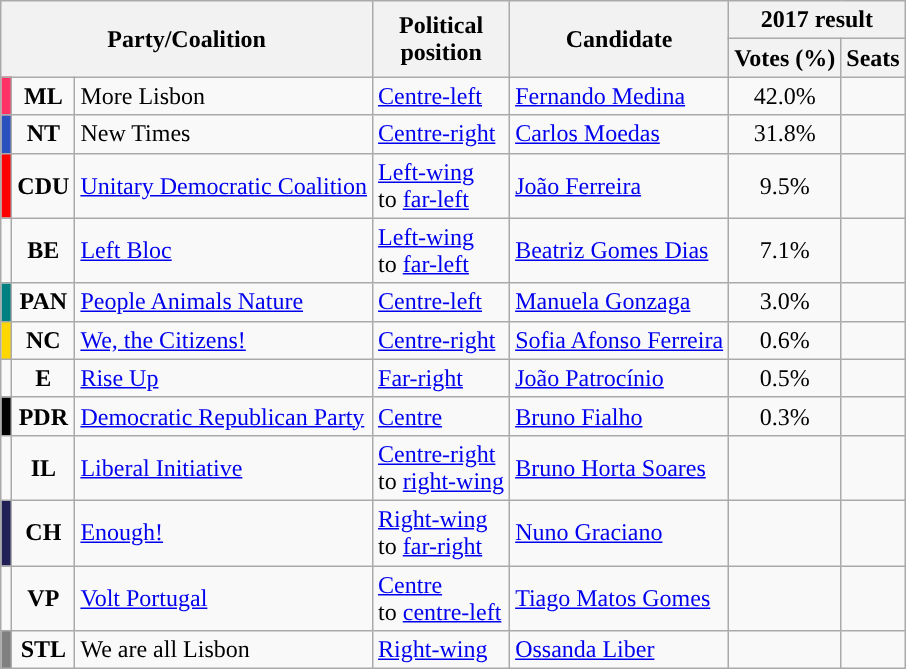<table class="wikitable">
<tr>
<th rowspan="2" colspan="3">Party/Coalition</th>
<th rowspan="2">Political<br>position</th>
<th rowspan="2">Candidate</th>
<th colspan="2">2017 result</th>
</tr>
<tr>
<th>Votes (%)</th>
<th>Seats</th>
</tr>
<tr>
<td style="background:#FF3366;"></td>
<td style="text-align:center;"><strong>ML</strong></td>
<td>More Lisbon<br> </td>
<td><a href='#'>Centre-left</a></td>
<td><a href='#'>Fernando Medina</a></td>
<td style="text-align:center;">42.0%</td>
<td></td>
</tr>
<tr>
<td style="background:#2A52BE;"></td>
<td style="text-align:center;"><strong>NT</strong></td>
<td>New Times<br> </td>
<td><a href='#'>Centre-right</a></td>
<td><a href='#'>Carlos Moedas</a></td>
<td style="text-align:center;">31.8%</td>
<td></td>
</tr>
<tr>
<td style="background:#f00;"></td>
<td style="text-align:center;"><strong>CDU</strong></td>
<td><a href='#'>Unitary Democratic Coalition</a><br> </td>
<td><a href='#'>Left-wing</a><br>to <a href='#'>far-left</a></td>
<td><a href='#'>João Ferreira</a></td>
<td style="text-align:center;">9.5%</td>
<td></td>
</tr>
<tr>
<td style="color:inherit;background:"></td>
<td style="text-align:center;"><strong>BE</strong></td>
<td><a href='#'>Left Bloc</a><br></td>
<td><a href='#'>Left-wing</a><br>to <a href='#'>far-left</a></td>
<td><a href='#'>Beatriz Gomes Dias</a></td>
<td style="text-align:center;">7.1%</td>
<td></td>
</tr>
<tr>
<td style="background:teal;"></td>
<td style="text-align:center;"><strong>PAN</strong></td>
<td><a href='#'>People Animals Nature</a><br></td>
<td><a href='#'>Centre-left</a></td>
<td><a href='#'>Manuela Gonzaga</a></td>
<td style="text-align:center;">3.0%</td>
<td></td>
</tr>
<tr>
<td style="background:gold;"></td>
<td style="text-align:center;"><strong>NC</strong></td>
<td><a href='#'>We, the Citizens!</a><br></td>
<td><a href='#'>Centre-right</a></td>
<td><a href='#'>Sofia Afonso Ferreira</a></td>
<td style="text-align:center;">0.6%</td>
<td></td>
</tr>
<tr>
<td style="color:inherit;background:"></td>
<td style="text-align:center;"><strong>E</strong></td>
<td><a href='#'>Rise Up</a><br></td>
<td><a href='#'>Far-right</a></td>
<td><a href='#'>João Patrocínio</a></td>
<td style="text-align:center;">0.5%</td>
<td></td>
</tr>
<tr>
<td style="background:black;"></td>
<td style="text-align:center;"><strong>PDR</strong></td>
<td><a href='#'>Democratic Republican Party</a><br></td>
<td><a href='#'>Centre</a></td>
<td><a href='#'>Bruno Fialho</a></td>
<td style="text-align:center;">0.3%</td>
<td></td>
</tr>
<tr>
<td style="color:inherit;background:"></td>
<td style="text-align:center;"><strong>IL</strong></td>
<td><a href='#'>Liberal Initiative</a><br></td>
<td><a href='#'>Centre-right</a><br> to <a href='#'>right-wing</a></td>
<td><a href='#'>Bruno Horta Soares</a></td>
<td></td>
<td></td>
</tr>
<tr>
<td style="background:#202056;"></td>
<td style="text-align:center;"><strong>CH</strong></td>
<td><a href='#'>Enough!</a><br></td>
<td><a href='#'>Right-wing</a><br>to <a href='#'>far-right</a></td>
<td><a href='#'>Nuno Graciano</a></td>
<td></td>
<td></td>
</tr>
<tr>
<td style="color:inherit;background:"></td>
<td style="text-align:center;"><strong>VP</strong></td>
<td><a href='#'>Volt Portugal</a><br></td>
<td><a href='#'>Centre</a><br> to <a href='#'>centre-left</a></td>
<td><a href='#'>Tiago Matos Gomes</a></td>
<td></td>
<td></td>
</tr>
<tr>
<td style="background:gray;"></td>
<td style="text-align:center;"><strong>STL</strong></td>
<td>We are all Lisbon<br></td>
<td><a href='#'>Right-wing</a></td>
<td><a href='#'>Ossanda Liber</a></td>
<td></td>
<td></td>
</tr>
</table>
